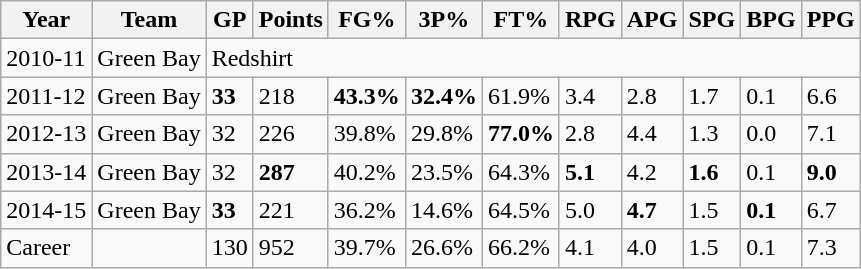<table class="wikitable">
<tr>
<th>Year</th>
<th>Team</th>
<th>GP</th>
<th>Points</th>
<th>FG%</th>
<th>3P%</th>
<th>FT%</th>
<th>RPG</th>
<th>APG</th>
<th>SPG</th>
<th>BPG</th>
<th>PPG</th>
</tr>
<tr>
<td>2010-11</td>
<td>Green Bay</td>
<td colspan="10">Redshirt</td>
</tr>
<tr>
<td>2011-12</td>
<td>Green Bay</td>
<td><strong>33</strong></td>
<td>218</td>
<td><strong>43.3%</strong></td>
<td><strong>32.4%</strong></td>
<td>61.9%</td>
<td>3.4</td>
<td>2.8</td>
<td>1.7</td>
<td>0.1</td>
<td>6.6</td>
</tr>
<tr>
<td>2012-13</td>
<td>Green Bay</td>
<td>32</td>
<td>226</td>
<td>39.8%</td>
<td>29.8%</td>
<td><strong>77.0%</strong></td>
<td>2.8</td>
<td>4.4</td>
<td>1.3</td>
<td>0.0</td>
<td>7.1</td>
</tr>
<tr>
<td>2013-14</td>
<td>Green Bay</td>
<td>32</td>
<td><strong>287</strong></td>
<td>40.2%</td>
<td>23.5%</td>
<td>64.3%</td>
<td><strong>5.1</strong></td>
<td>4.2</td>
<td><strong>1.6</strong></td>
<td>0.1</td>
<td><strong>9.0</strong></td>
</tr>
<tr>
<td>2014-15</td>
<td>Green Bay</td>
<td><strong>33</strong></td>
<td>221</td>
<td>36.2%</td>
<td>14.6%</td>
<td>64.5%</td>
<td>5.0</td>
<td><strong>4.7</strong></td>
<td>1.5</td>
<td><strong>0.1</strong></td>
<td>6.7</td>
</tr>
<tr>
<td>Career</td>
<td></td>
<td>130</td>
<td>952</td>
<td>39.7%</td>
<td>26.6%</td>
<td>66.2%</td>
<td>4.1</td>
<td>4.0</td>
<td>1.5</td>
<td>0.1</td>
<td>7.3</td>
</tr>
</table>
